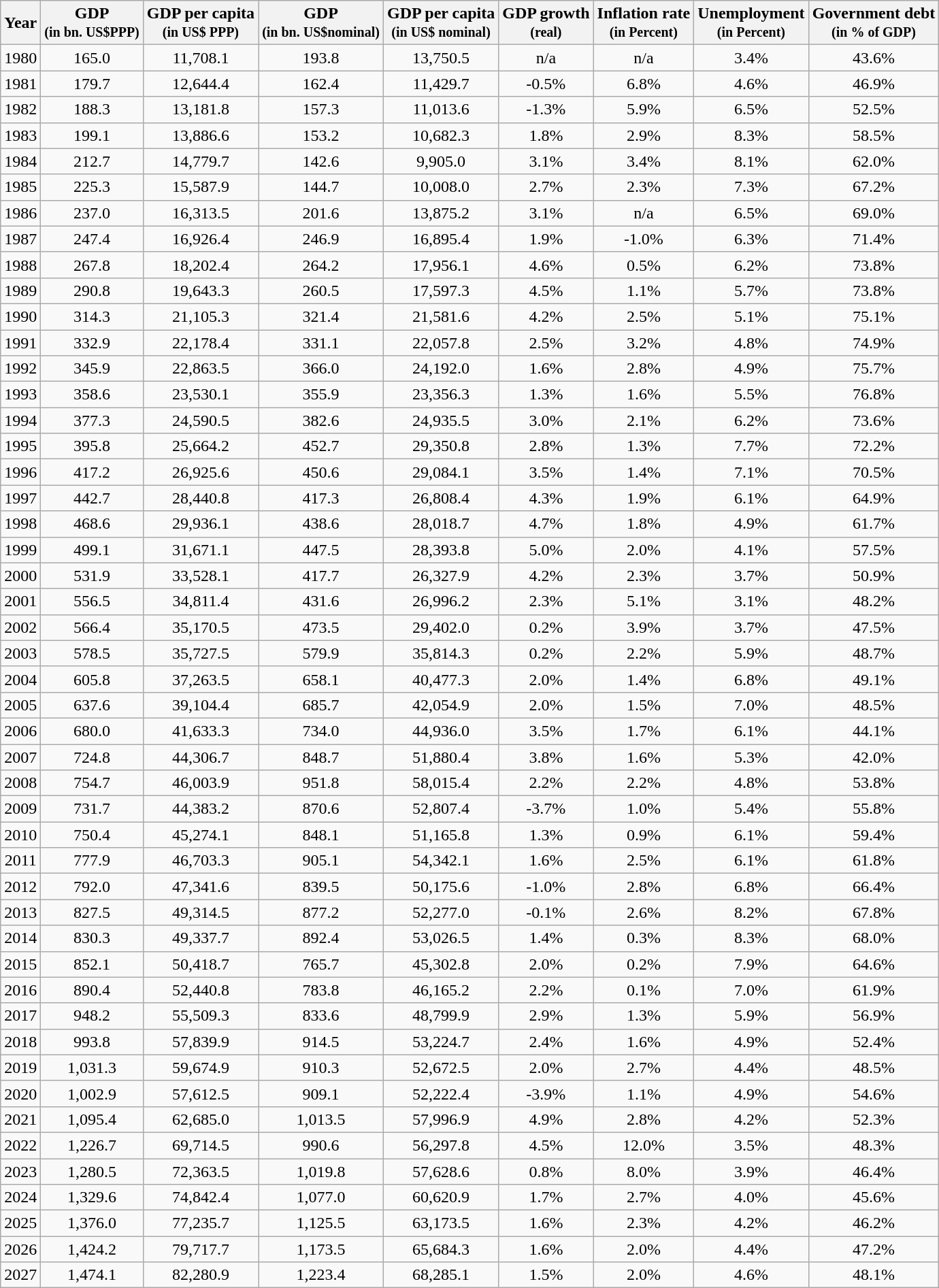<table class="wikitable sortable sticky-header" style="text-align:center;">
<tr>
<th>Year</th>
<th>GDP<br><small>(in bn. US$PPP)</small></th>
<th>GDP per capita<br><small>(in US$ PPP)</small></th>
<th>GDP<br><small>(in bn. US$nominal)</small></th>
<th>GDP per capita<br><small>(in US$ nominal)</small></th>
<th>GDP growth<br><small>(real)</small></th>
<th>Inflation rate<br><small>(in Percent)</small></th>
<th>Unemployment<br><small>(in Percent)</small></th>
<th>Government debt<br><small>(in % of GDP)</small></th>
</tr>
<tr>
<td>1980</td>
<td>165.0</td>
<td>11,708.1</td>
<td>193.8</td>
<td>13,750.5</td>
<td>n/a</td>
<td>n/a</td>
<td>3.4%</td>
<td>43.6%</td>
</tr>
<tr>
<td>1981</td>
<td>179.7</td>
<td>12,644.4</td>
<td>162.4</td>
<td>11,429.7</td>
<td>-0.5%</td>
<td>6.8%</td>
<td>4.6%</td>
<td>46.9%</td>
</tr>
<tr>
<td>1982</td>
<td>188.3</td>
<td>13,181.8</td>
<td>157.3</td>
<td>11,013.6</td>
<td>-1.3%</td>
<td>5.9%</td>
<td>6.5%</td>
<td>52.5%</td>
</tr>
<tr>
<td>1983</td>
<td>199.1</td>
<td>13,886.6</td>
<td>153.2</td>
<td>10,682.3</td>
<td>1.8%</td>
<td>2.9%</td>
<td>8.3%</td>
<td>58.5%</td>
</tr>
<tr>
<td>1984</td>
<td>212.7</td>
<td>14,779.7</td>
<td>142.6</td>
<td>9,905.0</td>
<td>3.1%</td>
<td>3.4%</td>
<td>8.1%</td>
<td>62.0%</td>
</tr>
<tr>
<td>1985</td>
<td>225.3</td>
<td>15,587.9</td>
<td>144.7</td>
<td>10,008.0</td>
<td>2.7%</td>
<td>2.3%</td>
<td>7.3%</td>
<td>67.2%</td>
</tr>
<tr>
<td>1986</td>
<td>237.0</td>
<td>16,313.5</td>
<td>201.6</td>
<td>13,875.2</td>
<td>3.1%</td>
<td>n/a</td>
<td>6.5%</td>
<td>69.0%</td>
</tr>
<tr>
<td>1987</td>
<td>247.4</td>
<td>16,926.4</td>
<td>246.9</td>
<td>16,895.4</td>
<td>1.9%</td>
<td>-1.0%</td>
<td>6.3%</td>
<td>71.4%</td>
</tr>
<tr>
<td>1988</td>
<td>267.8</td>
<td>18,202.4</td>
<td>264.2</td>
<td>17,956.1</td>
<td>4.6%</td>
<td>0.5%</td>
<td>6.2%</td>
<td>73.8%</td>
</tr>
<tr>
<td>1989</td>
<td>290.8</td>
<td>19,643.3</td>
<td>260.5</td>
<td>17,597.3</td>
<td>4.5%</td>
<td>1.1%</td>
<td>5.7%</td>
<td>73.8%</td>
</tr>
<tr>
<td>1990</td>
<td>314.3</td>
<td>21,105.3</td>
<td>321.4</td>
<td>21,581.6</td>
<td>4.2%</td>
<td>2.5%</td>
<td>5.1%</td>
<td>75.1%</td>
</tr>
<tr>
<td>1991</td>
<td>332.9</td>
<td>22,178.4</td>
<td>331.1</td>
<td>22,057.8</td>
<td>2.5%</td>
<td>3.2%</td>
<td>4.8%</td>
<td>74.9%</td>
</tr>
<tr>
<td>1992</td>
<td>345.9</td>
<td>22,863.5</td>
<td>366.0</td>
<td>24,192.0</td>
<td>1.6%</td>
<td>2.8%</td>
<td>4.9%</td>
<td>75.7%</td>
</tr>
<tr>
<td>1993</td>
<td>358.6</td>
<td>23,530.1</td>
<td>355.9</td>
<td>23,356.3</td>
<td>1.3%</td>
<td>1.6%</td>
<td>5.5%</td>
<td>76.8%</td>
</tr>
<tr>
<td>1994</td>
<td>377.3</td>
<td>24,590.5</td>
<td>382.6</td>
<td>24,935.5</td>
<td>3.0%</td>
<td>2.1%</td>
<td>6.2%</td>
<td>73.6%</td>
</tr>
<tr>
<td>1995</td>
<td>395.8</td>
<td>25,664.2</td>
<td>452.7</td>
<td>29,350.8</td>
<td>2.8%</td>
<td>1.3%</td>
<td>7.7%</td>
<td>72.2%</td>
</tr>
<tr>
<td>1996</td>
<td>417.2</td>
<td>26,925.6</td>
<td>450.6</td>
<td>29,084.1</td>
<td>3.5%</td>
<td>1.4%</td>
<td>7.1%</td>
<td>70.5%</td>
</tr>
<tr>
<td>1997</td>
<td>442.7</td>
<td>28,440.8</td>
<td>417.3</td>
<td>26,808.4</td>
<td>4.3%</td>
<td>1.9%</td>
<td>6.1%</td>
<td>64.9%</td>
</tr>
<tr>
<td>1998</td>
<td>468.6</td>
<td>29,936.1</td>
<td>438.6</td>
<td>28,018.7</td>
<td>4.7%</td>
<td>1.8%</td>
<td>4.9%</td>
<td>61.7%</td>
</tr>
<tr>
<td>1999</td>
<td>499.1</td>
<td>31,671.1</td>
<td>447.5</td>
<td>28,393.8</td>
<td>5.0%</td>
<td>2.0%</td>
<td>4.1%</td>
<td>57.5%</td>
</tr>
<tr>
<td>2000</td>
<td>531.9</td>
<td>33,528.1</td>
<td>417.7</td>
<td>26,327.9</td>
<td>4.2%</td>
<td>2.3%</td>
<td>3.7%</td>
<td>50.9%</td>
</tr>
<tr>
<td>2001</td>
<td>556.5</td>
<td>34,811.4</td>
<td>431.6</td>
<td>26,996.2</td>
<td>2.3%</td>
<td>5.1%</td>
<td>3.1%</td>
<td>48.2%</td>
</tr>
<tr>
<td>2002</td>
<td>566.4</td>
<td>35,170.5</td>
<td>473.5</td>
<td>29,402.0</td>
<td>0.2%</td>
<td>3.9%</td>
<td>3.7%</td>
<td>47.5%</td>
</tr>
<tr>
<td>2003</td>
<td>578.5</td>
<td>35,727.5</td>
<td>579.9</td>
<td>35,814.3</td>
<td>0.2%</td>
<td>2.2%</td>
<td>5.9%</td>
<td>48.7%</td>
</tr>
<tr>
<td>2004</td>
<td>605.8</td>
<td>37,263.5</td>
<td>658.1</td>
<td>40,477.3</td>
<td>2.0%</td>
<td>1.4%</td>
<td>6.8%</td>
<td>49.1%</td>
</tr>
<tr>
<td>2005</td>
<td>637.6</td>
<td>39,104.4</td>
<td>685.7</td>
<td>42,054.9</td>
<td>2.0%</td>
<td>1.5%</td>
<td>7.0%</td>
<td>48.5%</td>
</tr>
<tr>
<td>2006</td>
<td>680.0</td>
<td>41,633.3</td>
<td>734.0</td>
<td>44,936.0</td>
<td>3.5%</td>
<td>1.7%</td>
<td>6.1%</td>
<td>44.1%</td>
</tr>
<tr>
<td>2007</td>
<td>724.8</td>
<td>44,306.7</td>
<td>848.7</td>
<td>51,880.4</td>
<td>3.8%</td>
<td>1.6%</td>
<td>5.3%</td>
<td>42.0%</td>
</tr>
<tr>
<td>2008</td>
<td>754.7</td>
<td>46,003.9</td>
<td>951.8</td>
<td>58,015.4</td>
<td>2.2%</td>
<td>2.2%</td>
<td>4.8%</td>
<td>53.8%</td>
</tr>
<tr>
<td>2009</td>
<td>731.7</td>
<td>44,383.2</td>
<td>870.6</td>
<td>52,807.4</td>
<td>-3.7%</td>
<td>1.0%</td>
<td>5.4%</td>
<td>55.8%</td>
</tr>
<tr>
<td>2010</td>
<td>750.4</td>
<td>45,274.1</td>
<td>848.1</td>
<td>51,165.8</td>
<td>1.3%</td>
<td>0.9%</td>
<td>6.1%</td>
<td>59.4%</td>
</tr>
<tr>
<td>2011</td>
<td>777.9</td>
<td>46,703.3</td>
<td>905.1</td>
<td>54,342.1</td>
<td>1.6%</td>
<td>2.5%</td>
<td>6.1%</td>
<td>61.8%</td>
</tr>
<tr>
<td>2012</td>
<td>792.0</td>
<td>47,341.6</td>
<td>839.5</td>
<td>50,175.6</td>
<td>-1.0%</td>
<td>2.8%</td>
<td>6.8%</td>
<td>66.4%</td>
</tr>
<tr>
<td>2013</td>
<td>827.5</td>
<td>49,314.5</td>
<td>877.2</td>
<td>52,277.0</td>
<td>-0.1%</td>
<td>2.6%</td>
<td>8.2%</td>
<td>67.8%</td>
</tr>
<tr>
<td>2014</td>
<td>830.3</td>
<td>49,337.7</td>
<td>892.4</td>
<td>53,026.5</td>
<td>1.4%</td>
<td>0.3%</td>
<td>8.3%</td>
<td>68.0%</td>
</tr>
<tr>
<td>2015</td>
<td>852.1</td>
<td>50,418.7</td>
<td>765.7</td>
<td>45,302.8</td>
<td>2.0%</td>
<td>0.2%</td>
<td>7.9%</td>
<td>64.6%</td>
</tr>
<tr>
<td>2016</td>
<td>890.4</td>
<td>52,440.8</td>
<td>783.8</td>
<td>46,165.2</td>
<td>2.2%</td>
<td>0.1%</td>
<td>7.0%</td>
<td>61.9%</td>
</tr>
<tr>
<td>2017</td>
<td>948.2</td>
<td>55,509.3</td>
<td>833.6</td>
<td>48,799.9</td>
<td>2.9%</td>
<td>1.3%</td>
<td>5.9%</td>
<td>56.9%</td>
</tr>
<tr>
<td>2018</td>
<td>993.8</td>
<td>57,839.9</td>
<td>914.5</td>
<td>53,224.7</td>
<td>2.4%</td>
<td>1.6%</td>
<td>4.9%</td>
<td>52.4%</td>
</tr>
<tr>
<td>2019</td>
<td>1,031.3</td>
<td>59,674.9</td>
<td>910.3</td>
<td>52,672.5</td>
<td>2.0%</td>
<td>2.7%</td>
<td>4.4%</td>
<td>48.5%</td>
</tr>
<tr>
<td>2020</td>
<td>1,002.9</td>
<td>57,612.5</td>
<td>909.1</td>
<td>52,222.4</td>
<td>-3.9%</td>
<td>1.1%</td>
<td>4.9%</td>
<td>54.6%</td>
</tr>
<tr>
<td>2021</td>
<td>1,095.4</td>
<td>62,685.0</td>
<td>1,013.5</td>
<td>57,996.9</td>
<td>4.9%</td>
<td>2.8%</td>
<td>4.2%</td>
<td>52.3%</td>
</tr>
<tr>
<td>2022</td>
<td>1,226.7</td>
<td>69,714.5</td>
<td>990.6</td>
<td>56,297.8</td>
<td>4.5%</td>
<td>12.0%</td>
<td>3.5%</td>
<td>48.3%</td>
</tr>
<tr>
<td>2023</td>
<td>1,280.5</td>
<td>72,363.5</td>
<td>1,019.8</td>
<td>57,628.6</td>
<td>0.8%</td>
<td>8.0%</td>
<td>3.9%</td>
<td>46.4%</td>
</tr>
<tr>
<td>2024</td>
<td>1,329.6</td>
<td>74,842.4</td>
<td>1,077.0</td>
<td>60,620.9</td>
<td>1.7%</td>
<td>2.7%</td>
<td>4.0%</td>
<td>45.6%</td>
</tr>
<tr>
<td>2025</td>
<td>1,376.0</td>
<td>77,235.7</td>
<td>1,125.5</td>
<td>63,173.5</td>
<td>1.6%</td>
<td>2.3%</td>
<td>4.2%</td>
<td>46.2%</td>
</tr>
<tr>
<td>2026</td>
<td>1,424.2</td>
<td>79,717.7</td>
<td>1,173.5</td>
<td>65,684.3</td>
<td>1.6%</td>
<td>2.0%</td>
<td>4.4%</td>
<td>47.2%</td>
</tr>
<tr>
<td>2027</td>
<td>1,474.1</td>
<td>82,280.9</td>
<td>1,223.4</td>
<td>68,285.1</td>
<td>1.5%</td>
<td>2.0%</td>
<td>4.6%</td>
<td>48.1%</td>
</tr>
</table>
